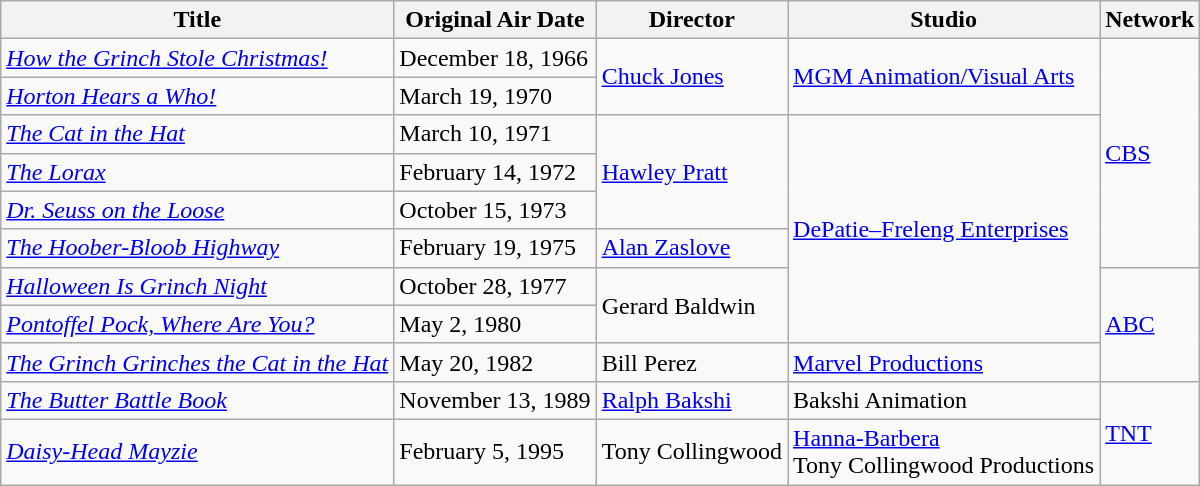<table class="wikitable">
<tr>
<th>Title</th>
<th>Original Air Date</th>
<th>Director</th>
<th>Studio</th>
<th>Network</th>
</tr>
<tr>
<td><em><a href='#'>How the Grinch Stole Christmas!</a></em></td>
<td>December 18, 1966</td>
<td rowspan="2"><a href='#'>Chuck Jones</a></td>
<td rowspan="2"><a href='#'>MGM Animation/Visual Arts</a></td>
<td rowspan="6"><a href='#'>CBS</a></td>
</tr>
<tr>
<td><em><a href='#'>Horton Hears a Who!</a></em></td>
<td>March 19, 1970</td>
</tr>
<tr>
<td><em><a href='#'>The Cat in the Hat</a></em></td>
<td>March 10, 1971</td>
<td rowspan="3"><a href='#'>Hawley Pratt</a></td>
<td rowspan="6"><a href='#'>DePatie–Freleng Enterprises</a></td>
</tr>
<tr>
<td><em><a href='#'>The Lorax</a></em></td>
<td>February 14, 1972</td>
</tr>
<tr>
<td><em><a href='#'>Dr. Seuss on the Loose</a></em></td>
<td>October 15, 1973</td>
</tr>
<tr>
<td><em><a href='#'>The Hoober-Bloob Highway</a></em></td>
<td>February 19, 1975</td>
<td><a href='#'>Alan Zaslove</a></td>
</tr>
<tr>
<td><em><a href='#'>Halloween Is Grinch Night</a></em></td>
<td>October 28, 1977</td>
<td rowspan="2">Gerard Baldwin</td>
<td rowspan="3"><a href='#'>ABC</a></td>
</tr>
<tr>
<td><em><a href='#'>Pontoffel Pock, Where Are You?</a></em></td>
<td>May 2, 1980</td>
</tr>
<tr>
<td><em><a href='#'>The Grinch Grinches the Cat in the Hat</a></em></td>
<td>May 20, 1982</td>
<td>Bill Perez</td>
<td><a href='#'>Marvel Productions</a></td>
</tr>
<tr>
<td><em><a href='#'>The Butter Battle Book</a></em></td>
<td>November 13, 1989</td>
<td><a href='#'>Ralph Bakshi</a></td>
<td>Bakshi Animation</td>
<td rowspan="2"><a href='#'>TNT</a></td>
</tr>
<tr>
<td><em><a href='#'>Daisy-Head Mayzie</a></em></td>
<td>February 5, 1995</td>
<td>Tony Collingwood</td>
<td><a href='#'>Hanna-Barbera</a><br>Tony Collingwood Productions</td>
</tr>
</table>
